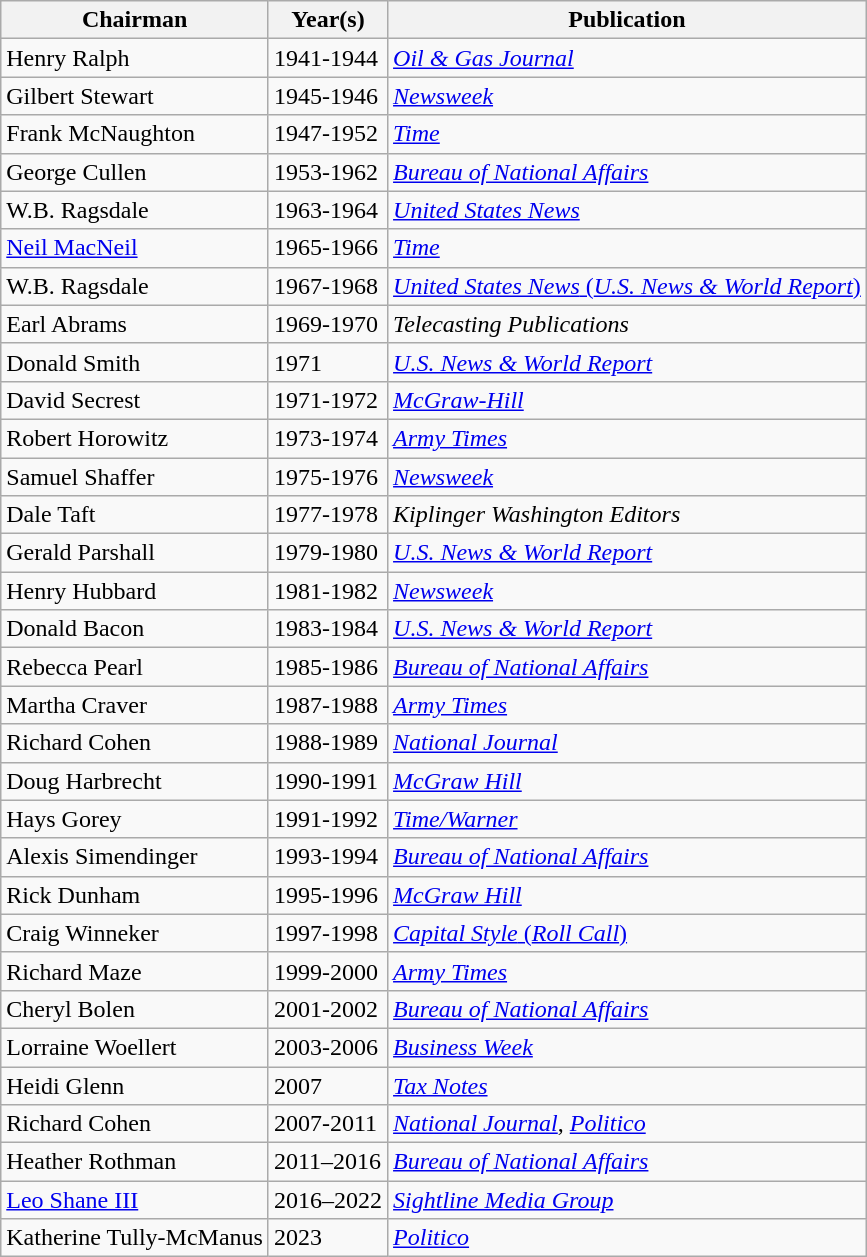<table class="wikitable">
<tr>
<th>Chairman</th>
<th>Year(s)</th>
<th>Publication</th>
</tr>
<tr>
<td>Henry Ralph</td>
<td>1941-1944</td>
<td><em><a href='#'>Oil & Gas Journal</a></em></td>
</tr>
<tr>
<td>Gilbert Stewart</td>
<td>1945-1946</td>
<td><em><a href='#'>Newsweek</a></em></td>
</tr>
<tr>
<td>Frank McNaughton</td>
<td>1947-1952</td>
<td><em><a href='#'>Time</a></em></td>
</tr>
<tr>
<td>George Cullen</td>
<td>1953-1962</td>
<td><em><a href='#'>Bureau of National Affairs</a></em></td>
</tr>
<tr>
<td>W.B. Ragsdale</td>
<td>1963-1964</td>
<td><em><a href='#'>United States News</a></em></td>
</tr>
<tr>
<td><a href='#'>Neil MacNeil</a></td>
<td>1965-1966</td>
<td><em><a href='#'>Time</a></em></td>
</tr>
<tr>
<td>W.B. Ragsdale</td>
<td>1967-1968</td>
<td><a href='#'><em>United States News</em> (<em>U.S. News & World Report</em>)</a></td>
</tr>
<tr>
<td>Earl Abrams</td>
<td>1969-1970</td>
<td><em>Telecasting Publications</em></td>
</tr>
<tr>
<td>Donald Smith</td>
<td>1971</td>
<td><em><a href='#'>U.S. News & World Report</a></em></td>
</tr>
<tr>
<td>David Secrest</td>
<td>1971-1972</td>
<td><em><a href='#'>McGraw-Hill</a></em></td>
</tr>
<tr>
<td>Robert Horowitz</td>
<td>1973-1974</td>
<td><em><a href='#'>Army Times</a></em></td>
</tr>
<tr>
<td>Samuel Shaffer</td>
<td>1975-1976</td>
<td><em><a href='#'>Newsweek</a></em></td>
</tr>
<tr>
<td>Dale Taft</td>
<td>1977-1978</td>
<td><em>Kiplinger Washington Editors</em></td>
</tr>
<tr>
<td>Gerald Parshall</td>
<td>1979-1980</td>
<td><em><a href='#'>U.S. News & World Report</a></em></td>
</tr>
<tr>
<td>Henry Hubbard</td>
<td>1981-1982</td>
<td><em><a href='#'>Newsweek</a></em></td>
</tr>
<tr>
<td>Donald Bacon</td>
<td>1983-1984</td>
<td><em><a href='#'>U.S. News & World Report</a></em></td>
</tr>
<tr>
<td>Rebecca Pearl</td>
<td>1985-1986</td>
<td><em><a href='#'>Bureau of National Affairs</a></em></td>
</tr>
<tr>
<td>Martha Craver</td>
<td>1987-1988</td>
<td><em><a href='#'>Army Times</a></em></td>
</tr>
<tr>
<td>Richard Cohen</td>
<td>1988-1989</td>
<td><em><a href='#'>National Journal</a></em></td>
</tr>
<tr>
<td>Doug Harbrecht</td>
<td>1990-1991</td>
<td><em><a href='#'>McGraw Hill</a></em></td>
</tr>
<tr>
<td>Hays Gorey</td>
<td>1991-1992</td>
<td><a href='#'><em>Time/Warner</em></a></td>
</tr>
<tr>
<td>Alexis Simendinger</td>
<td>1993-1994</td>
<td><em><a href='#'>Bureau of National Affairs</a></em></td>
</tr>
<tr>
<td>Rick Dunham</td>
<td>1995-1996</td>
<td><em><a href='#'>McGraw Hill</a></em></td>
</tr>
<tr>
<td>Craig Winneker</td>
<td>1997-1998</td>
<td><a href='#'><em>Capital Style</em> (<em>Roll Call</em>)</a></td>
</tr>
<tr>
<td>Richard Maze</td>
<td>1999-2000</td>
<td><em><a href='#'>Army Times</a></em></td>
</tr>
<tr>
<td>Cheryl Bolen</td>
<td>2001-2002</td>
<td><em><a href='#'>Bureau of National Affairs</a></em></td>
</tr>
<tr>
<td>Lorraine Woellert</td>
<td>2003-2006</td>
<td><em><a href='#'>Business Week</a></em></td>
</tr>
<tr>
<td>Heidi Glenn</td>
<td>2007</td>
<td><em><a href='#'>Tax Notes</a></em></td>
</tr>
<tr>
<td>Richard Cohen</td>
<td>2007-2011</td>
<td><em><a href='#'>National Journal</a></em>, <em><a href='#'>Politico</a></em></td>
</tr>
<tr>
<td>Heather Rothman</td>
<td>2011–2016</td>
<td><em><a href='#'>Bureau of National Affairs</a></em></td>
</tr>
<tr>
<td><a href='#'>Leo Shane III</a></td>
<td>2016–2022</td>
<td><em><a href='#'>Sightline Media Group</a></em></td>
</tr>
<tr>
<td>Katherine Tully-McManus</td>
<td>2023</td>
<td><em><a href='#'>Politico</a></em></td>
</tr>
</table>
